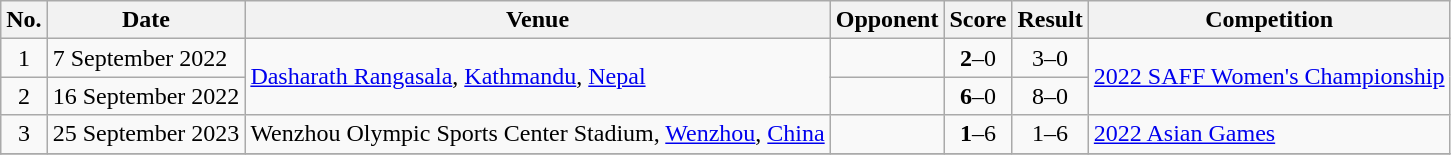<table class="wikitable">
<tr>
<th>No.</th>
<th>Date</th>
<th>Venue</th>
<th>Opponent</th>
<th>Score</th>
<th>Result</th>
<th>Competition</th>
</tr>
<tr>
<td align=center>1</td>
<td>7 September 2022</td>
<td rowspan="2"><a href='#'>Dasharath Rangasala</a>, <a href='#'>Kathmandu</a>, <a href='#'>Nepal</a></td>
<td></td>
<td align=center><strong>2</strong>–0</td>
<td align=center>3–0</td>
<td rowspan="2"><a href='#'>2022 SAFF Women's Championship</a></td>
</tr>
<tr>
<td align=center>2</td>
<td>16 September 2022</td>
<td></td>
<td align=center><strong>6</strong>–0</td>
<td align=center>8–0</td>
</tr>
<tr>
<td align=center>3</td>
<td>25 September 2023</td>
<td>Wenzhou Olympic Sports Center Stadium, <a href='#'>Wenzhou</a>, <a href='#'>China</a></td>
<td></td>
<td align=center><strong>1</strong>–6</td>
<td align=center>1–6</td>
<td><a href='#'>2022 Asian Games</a></td>
</tr>
<tr>
</tr>
</table>
